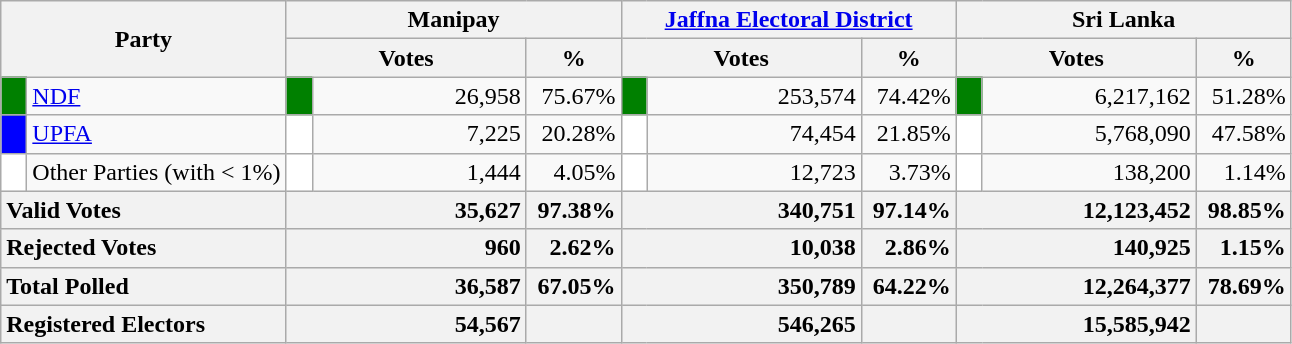<table class="wikitable">
<tr>
<th colspan="2" width="144px"rowspan="2">Party</th>
<th colspan="3" width="216px">Manipay</th>
<th colspan="3" width="216px"><a href='#'>Jaffna Electoral District</a></th>
<th colspan="3" width="216px">Sri Lanka</th>
</tr>
<tr>
<th colspan="2" width="144px">Votes</th>
<th>%</th>
<th colspan="2" width="144px">Votes</th>
<th>%</th>
<th colspan="2" width="144px">Votes</th>
<th>%</th>
</tr>
<tr>
<td style="background-color:green;" width="10px"></td>
<td style="text-align:left;"><a href='#'>NDF</a></td>
<td style="background-color:green;" width="10px"></td>
<td style="text-align:right;">26,958</td>
<td style="text-align:right;">75.67%</td>
<td style="background-color:green;" width="10px"></td>
<td style="text-align:right;">253,574</td>
<td style="text-align:right;">74.42%</td>
<td style="background-color:green;" width="10px"></td>
<td style="text-align:right;">6,217,162</td>
<td style="text-align:right;">51.28%</td>
</tr>
<tr>
<td style="background-color:blue;" width="10px"></td>
<td style="text-align:left;"><a href='#'>UPFA</a></td>
<td style="background-color:white;" width="10px"></td>
<td style="text-align:right;">7,225</td>
<td style="text-align:right;">20.28%</td>
<td style="background-color:white;" width="10px"></td>
<td style="text-align:right;">74,454</td>
<td style="text-align:right;">21.85%</td>
<td style="background-color:white;" width="10px"></td>
<td style="text-align:right;">5,768,090</td>
<td style="text-align:right;">47.58%</td>
</tr>
<tr>
<td style="background-color:white;" width="10px"></td>
<td style="text-align:left;">Other Parties (with < 1%)</td>
<td style="background-color:white;" width="10px"></td>
<td style="text-align:right;">1,444</td>
<td style="text-align:right;">4.05%</td>
<td style="background-color:white;" width="10px"></td>
<td style="text-align:right;">12,723</td>
<td style="text-align:right;">3.73%</td>
<td style="background-color:white;" width="10px"></td>
<td style="text-align:right;">138,200</td>
<td style="text-align:right;">1.14%</td>
</tr>
<tr>
<th colspan="2" width="144px"style="text-align:left;">Valid Votes</th>
<th style="text-align:right;"colspan="2" width="144px">35,627</th>
<th style="text-align:right;">97.38%</th>
<th style="text-align:right;"colspan="2" width="144px">340,751</th>
<th style="text-align:right;">97.14%</th>
<th style="text-align:right;"colspan="2" width="144px">12,123,452</th>
<th style="text-align:right;">98.85%</th>
</tr>
<tr>
<th colspan="2" width="144px"style="text-align:left;">Rejected Votes</th>
<th style="text-align:right;"colspan="2" width="144px">960</th>
<th style="text-align:right;">2.62%</th>
<th style="text-align:right;"colspan="2" width="144px">10,038</th>
<th style="text-align:right;">2.86%</th>
<th style="text-align:right;"colspan="2" width="144px">140,925</th>
<th style="text-align:right;">1.15%</th>
</tr>
<tr>
<th colspan="2" width="144px"style="text-align:left;">Total Polled</th>
<th style="text-align:right;"colspan="2" width="144px">36,587</th>
<th style="text-align:right;">67.05%</th>
<th style="text-align:right;"colspan="2" width="144px">350,789</th>
<th style="text-align:right;">64.22%</th>
<th style="text-align:right;"colspan="2" width="144px">12,264,377</th>
<th style="text-align:right;">78.69%</th>
</tr>
<tr>
<th colspan="2" width="144px"style="text-align:left;">Registered Electors</th>
<th style="text-align:right;"colspan="2" width="144px">54,567</th>
<th></th>
<th style="text-align:right;"colspan="2" width="144px">546,265</th>
<th></th>
<th style="text-align:right;"colspan="2" width="144px">15,585,942</th>
<th></th>
</tr>
</table>
